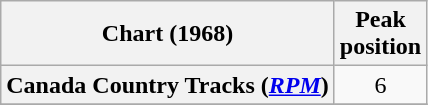<table class="wikitable sortable plainrowheaders" style="text-align:center">
<tr>
<th scope="col">Chart (1968)</th>
<th scope="col">Peak<br>position</th>
</tr>
<tr>
<th scope="row">Canada Country Tracks (<em><a href='#'>RPM</a></em>)</th>
<td align="center">6</td>
</tr>
<tr>
</tr>
</table>
